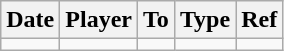<table class="wikitable">
<tr>
<th><strong>Date</strong></th>
<th><strong>Player</strong></th>
<th><strong>To</strong></th>
<th><strong>Type</strong></th>
<th><strong>Ref</strong></th>
</tr>
<tr>
<td></td>
<td></td>
<td></td>
<td></td>
<td></td>
</tr>
</table>
